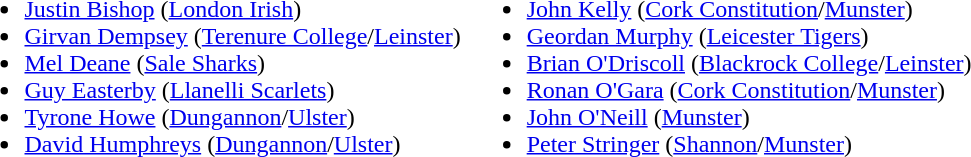<table>
<tr style="vertical-align:top">
<td><br><ul><li><a href='#'>Justin Bishop</a> (<a href='#'>London Irish</a>)</li><li><a href='#'>Girvan Dempsey</a> (<a href='#'>Terenure College</a>/<a href='#'>Leinster</a>)</li><li><a href='#'>Mel Deane</a> (<a href='#'>Sale Sharks</a>)</li><li><a href='#'>Guy Easterby</a> (<a href='#'>Llanelli Scarlets</a>)</li><li><a href='#'>Tyrone Howe</a> (<a href='#'>Dungannon</a>/<a href='#'>Ulster</a>)</li><li><a href='#'>David Humphreys</a> (<a href='#'>Dungannon</a>/<a href='#'>Ulster</a>)</li></ul></td>
<td><br><ul><li><a href='#'>John Kelly</a> (<a href='#'>Cork Constitution</a>/<a href='#'>Munster</a>)</li><li><a href='#'>Geordan Murphy</a> (<a href='#'>Leicester Tigers</a>)</li><li><a href='#'>Brian O'Driscoll</a> (<a href='#'>Blackrock College</a>/<a href='#'>Leinster</a>)</li><li><a href='#'>Ronan O'Gara</a> (<a href='#'>Cork Constitution</a>/<a href='#'>Munster</a>)</li><li><a href='#'>John O'Neill</a> (<a href='#'>Munster</a>)</li><li><a href='#'>Peter Stringer</a> (<a href='#'>Shannon</a>/<a href='#'>Munster</a>)</li></ul></td>
</tr>
</table>
